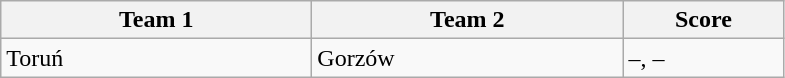<table class="wikitable" style="font-size: 100%">
<tr>
<th width=200>Team 1</th>
<th width=200>Team 2</th>
<th width=100>Score</th>
</tr>
<tr>
<td>Toruń</td>
<td>Gorzów</td>
<td>–, –</td>
</tr>
</table>
